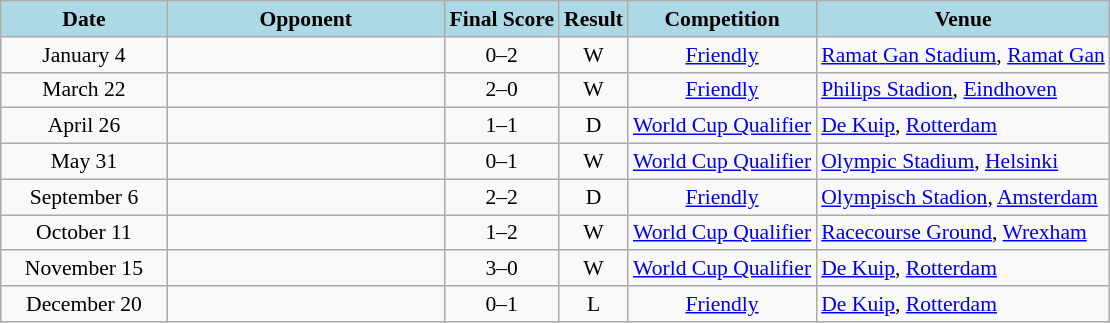<table class="wikitable" style="font-size:90%">
<tr>
<th style="background: lightblue;" width=15%>Date</th>
<th style="background: lightblue;" width=25%>Opponent</th>
<th style="background: lightblue;" align=center>Final Score</th>
<th style="background: lightblue;" align=center>Result</th>
<th style="background: lightblue;" align=center>Competition</th>
<th style="background: lightblue;">Venue</th>
</tr>
<tr>
<td align=center>January 4</td>
<td></td>
<td align=center>0–2</td>
<td align=center>W</td>
<td align=center><a href='#'>Friendly</a></td>
<td><a href='#'>Ramat Gan Stadium</a>, <a href='#'>Ramat Gan</a></td>
</tr>
<tr>
<td align=center>March 22</td>
<td></td>
<td align=center>2–0</td>
<td align=center>W</td>
<td align=center><a href='#'>Friendly</a></td>
<td><a href='#'>Philips Stadion</a>, <a href='#'>Eindhoven</a></td>
</tr>
<tr>
<td align=center>April 26</td>
<td></td>
<td align=center>1–1</td>
<td align=center>D</td>
<td align=center><a href='#'>World Cup Qualifier</a></td>
<td><a href='#'>De Kuip</a>, <a href='#'>Rotterdam</a></td>
</tr>
<tr>
<td align=center>May 31</td>
<td></td>
<td align=center>0–1</td>
<td align=center>W</td>
<td align=center><a href='#'>World Cup Qualifier</a></td>
<td><a href='#'>Olympic Stadium</a>, <a href='#'>Helsinki</a></td>
</tr>
<tr>
<td align=center>September 6</td>
<td></td>
<td align=center>2–2</td>
<td align=center>D</td>
<td align=center><a href='#'>Friendly</a></td>
<td><a href='#'>Olympisch Stadion</a>, <a href='#'>Amsterdam</a></td>
</tr>
<tr>
<td align=center>October 11</td>
<td></td>
<td align=center>1–2</td>
<td align=center>W</td>
<td align=center><a href='#'>World Cup Qualifier</a></td>
<td><a href='#'>Racecourse Ground</a>, <a href='#'>Wrexham</a></td>
</tr>
<tr>
<td align=center>November 15</td>
<td></td>
<td align=center>3–0</td>
<td align=center>W</td>
<td align=center><a href='#'>World Cup Qualifier</a></td>
<td><a href='#'>De Kuip</a>, <a href='#'>Rotterdam</a></td>
</tr>
<tr>
<td align=center>December 20</td>
<td></td>
<td align=center>0–1</td>
<td align=center>L</td>
<td align=center><a href='#'>Friendly</a></td>
<td><a href='#'>De Kuip</a>, <a href='#'>Rotterdam</a></td>
</tr>
</table>
